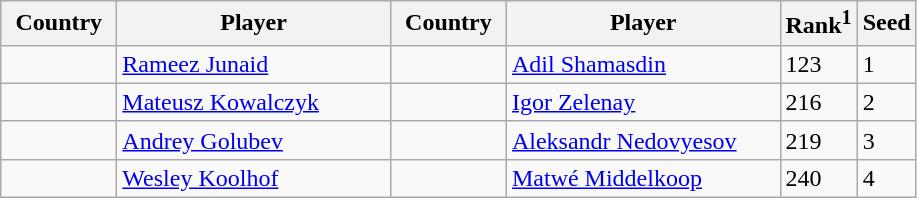<table class="sortable wikitable">
<tr>
<th width="70">Country</th>
<th width="175">Player</th>
<th width="70">Country</th>
<th width="175">Player</th>
<th>Rank<sup>1</sup></th>
<th>Seed</th>
</tr>
<tr>
<td></td>
<td><a href='#'>Rameez Junaid</a></td>
<td></td>
<td><a href='#'>Adil Shamasdin</a></td>
<td>123</td>
<td>1</td>
</tr>
<tr>
<td></td>
<td><a href='#'>Mateusz Kowalczyk</a></td>
<td></td>
<td><a href='#'>Igor Zelenay</a></td>
<td>216</td>
<td>2</td>
</tr>
<tr>
<td></td>
<td><a href='#'>Andrey Golubev</a></td>
<td></td>
<td><a href='#'>Aleksandr Nedovyesov</a></td>
<td>219</td>
<td>3</td>
</tr>
<tr>
<td></td>
<td><a href='#'>Wesley Koolhof</a></td>
<td></td>
<td><a href='#'>Matwé Middelkoop</a></td>
<td>240</td>
<td>4</td>
</tr>
</table>
